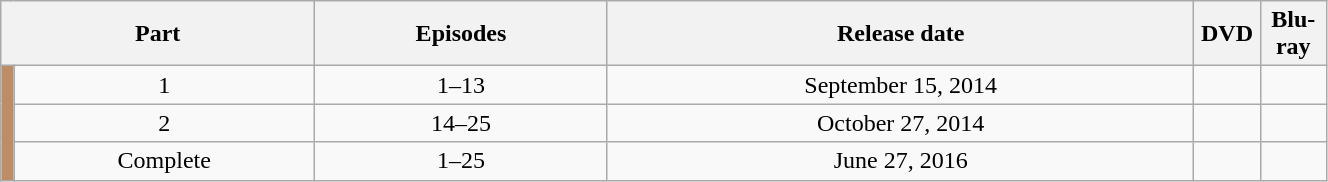<table class="wikitable" style="text-align: center; width: 70%;">
<tr>
<th colspan="2">Part</th>
<th>Episodes</th>
<th scope="column">Release date</th>
<th width="5%">DVD </th>
<th width="5%">Blu-ray </th>
</tr>
<tr>
<td rowspan="10" width="1%" style="background: #BD8D68;"></td>
<td>1</td>
<td>1–13</td>
<td>September 15, 2014</td>
<td></td>
<td></td>
</tr>
<tr>
<td>2</td>
<td>14–25</td>
<td>October 27, 2014</td>
<td></td>
<td></td>
</tr>
<tr>
<td>Complete</td>
<td>1–25</td>
<td>June 27, 2016</td>
<td></td>
<td></td>
</tr>
</table>
